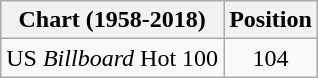<table class="wikitable plainrowheaders">
<tr>
<th>Chart (1958-2018)</th>
<th>Position</th>
</tr>
<tr>
<td>US <em>Billboard</em> Hot 100</td>
<td style="text-align:center;">104</td>
</tr>
</table>
